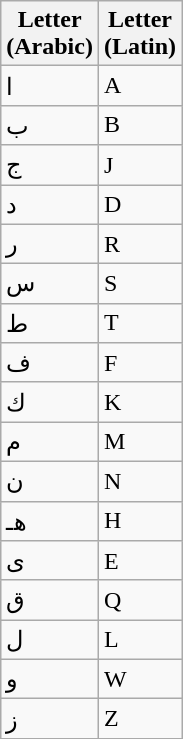<table class="wikitable mw-collapsible">
<tr>
<th>Letter<br>(Arabic)</th>
<th>Letter<br>(Latin)</th>
</tr>
<tr>
<td>ا</td>
<td>A</td>
</tr>
<tr>
<td>ب</td>
<td>B</td>
</tr>
<tr>
<td>ج</td>
<td>J</td>
</tr>
<tr>
<td>د</td>
<td>D</td>
</tr>
<tr>
<td>ر</td>
<td>R</td>
</tr>
<tr>
<td>س</td>
<td>S</td>
</tr>
<tr>
<td>ط</td>
<td>T</td>
</tr>
<tr>
<td>ف</td>
<td>F</td>
</tr>
<tr>
<td>ك</td>
<td>K</td>
</tr>
<tr>
<td>م</td>
<td>M</td>
</tr>
<tr>
<td>ن</td>
<td>N</td>
</tr>
<tr>
<td>هـ</td>
<td>H</td>
</tr>
<tr>
<td>ى</td>
<td>E</td>
</tr>
<tr>
<td>ق</td>
<td>Q</td>
</tr>
<tr>
<td>ل</td>
<td>L</td>
</tr>
<tr>
<td>و</td>
<td>W</td>
</tr>
<tr>
<td>ز</td>
<td>Z</td>
</tr>
</table>
